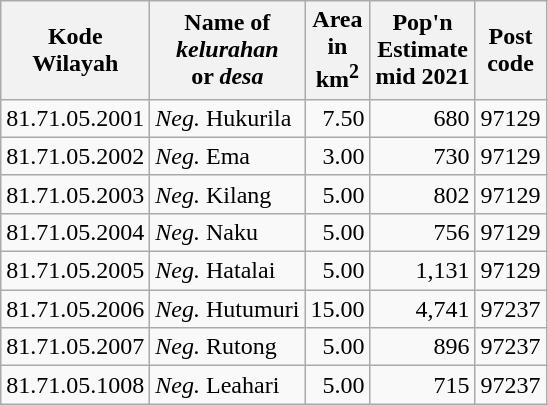<table class="sortable wikitable">
<tr>
<th>Kode <br>Wilayah</th>
<th>Name of<br><em>kelurahan</em><br>or <em>desa</em></th>
<th>Area <br>in<br>km<sup>2</sup></th>
<th>Pop'n<br>Estimate<br>mid 2021</th>
<th>Post<br>code</th>
</tr>
<tr>
<td>81.71.05.2001</td>
<td><em>Neg.</em> Hukurila</td>
<td align="right">7.50</td>
<td align="right">680</td>
<td>97129</td>
</tr>
<tr>
<td>81.71.05.2002</td>
<td><em>Neg.</em> Ema</td>
<td align="right">3.00</td>
<td align="right">730</td>
<td>97129</td>
</tr>
<tr>
<td>81.71.05.2003</td>
<td><em>Neg.</em> Kilang</td>
<td align="right">5.00</td>
<td align="right">802</td>
<td>97129</td>
</tr>
<tr>
<td>81.71.05.2004</td>
<td><em>Neg.</em> Naku</td>
<td align="right">5.00</td>
<td align="right">756</td>
<td>97129</td>
</tr>
<tr>
<td>81.71.05.2005</td>
<td><em>Neg.</em> Hatalai</td>
<td align="right">5.00</td>
<td align="right">1,131</td>
<td>97129</td>
</tr>
<tr>
<td>81.71.05.2006</td>
<td><em>Neg.</em> Hutumuri</td>
<td align="right">15.00</td>
<td align="right">4,741</td>
<td>97237</td>
</tr>
<tr>
<td>81.71.05.2007</td>
<td><em>Neg.</em> Rutong</td>
<td align="right">5.00</td>
<td align="right">896</td>
<td>97237</td>
</tr>
<tr>
<td>81.71.05.1008</td>
<td><em>Neg.</em> Leahari</td>
<td align="right">5.00</td>
<td align="right">715</td>
<td>97237</td>
</tr>
</table>
